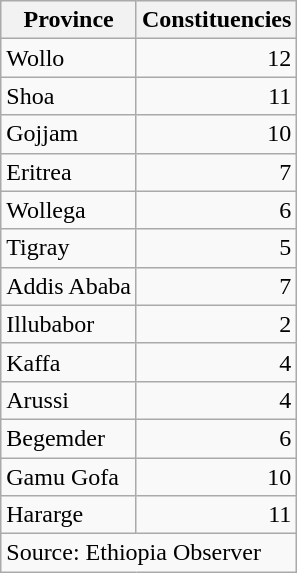<table class=wikitable>
<tr>
<th>Province</th>
<th>Constituencies</th>
</tr>
<tr>
<td>Wollo</td>
<td align=right>12</td>
</tr>
<tr>
<td>Shoa</td>
<td align=right>11</td>
</tr>
<tr>
<td>Gojjam</td>
<td align=right>10</td>
</tr>
<tr>
<td>Eritrea</td>
<td align=right>7</td>
</tr>
<tr>
<td>Wollega</td>
<td align=right>6</td>
</tr>
<tr>
<td>Tigray</td>
<td align=right>5</td>
</tr>
<tr>
<td>Addis Ababa</td>
<td align=right>7</td>
</tr>
<tr>
<td>Illubabor</td>
<td align=right>2</td>
</tr>
<tr>
<td>Kaffa</td>
<td align=right>4</td>
</tr>
<tr>
<td>Arussi</td>
<td align=right>4</td>
</tr>
<tr>
<td>Begemder</td>
<td align=right>6</td>
</tr>
<tr>
<td>Gamu Gofa</td>
<td align=right>10</td>
</tr>
<tr>
<td>Hararge</td>
<td align=right>11</td>
</tr>
<tr>
<td colspan=2>Source: Ethiopia Observer</td>
</tr>
</table>
